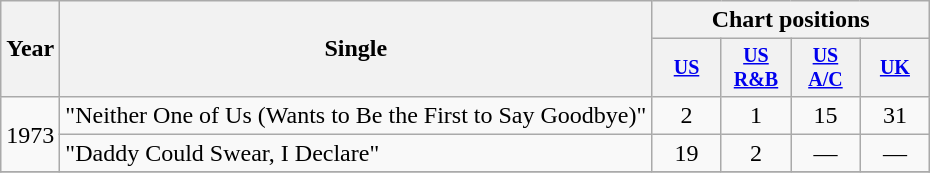<table class="wikitable" style="text-align:center;">
<tr>
<th rowspan="2">Year</th>
<th rowspan="2">Single</th>
<th colspan="4">Chart positions</th>
</tr>
<tr style="font-size:smaller;">
<th width="40"><a href='#'>US</a></th>
<th width="40"><a href='#'>US<br>R&B</a></th>
<th width="40"><a href='#'>US<br>A/C</a></th>
<th width="40"><a href='#'>UK</a></th>
</tr>
<tr>
<td rowspan="2">1973</td>
<td align="left">"Neither One of Us (Wants to Be the First to Say Goodbye)"</td>
<td>2</td>
<td>1</td>
<td>15</td>
<td>31</td>
</tr>
<tr>
<td align="left">"Daddy Could Swear, I Declare"</td>
<td>19</td>
<td>2</td>
<td>—</td>
<td>—</td>
</tr>
<tr>
</tr>
</table>
